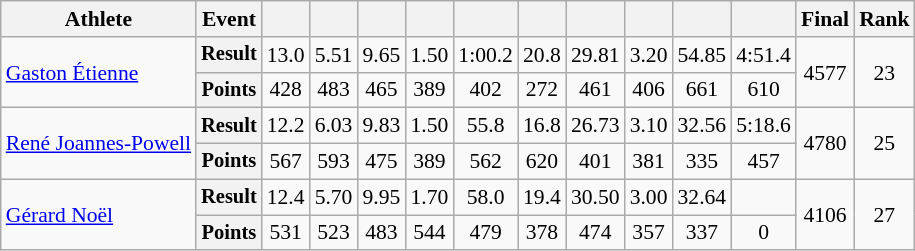<table class=wikitable style=font-size:90%;text-align:center>
<tr>
<th>Athlete</th>
<th>Event</th>
<th></th>
<th></th>
<th></th>
<th></th>
<th></th>
<th></th>
<th></th>
<th></th>
<th></th>
<th></th>
<th>Final</th>
<th>Rank</th>
</tr>
<tr>
<td rowspan=2 align=left><a href='#'>Gaston Étienne</a></td>
<th style=font-size:95%>Result</th>
<td>13.0</td>
<td>5.51</td>
<td>9.65</td>
<td>1.50</td>
<td>1:00.2</td>
<td>20.8</td>
<td>29.81</td>
<td>3.20</td>
<td>54.85</td>
<td>4:51.4</td>
<td rowspan=2>4577</td>
<td rowspan=2>23</td>
</tr>
<tr>
<th style=font-size:95%>Points</th>
<td>428</td>
<td>483</td>
<td>465</td>
<td>389</td>
<td>402</td>
<td>272</td>
<td>461</td>
<td>406</td>
<td>661</td>
<td>610</td>
</tr>
<tr>
<td rowspan=2 align=left><a href='#'>René Joannes-Powell</a></td>
<th style=font-size:95%>Result</th>
<td>12.2</td>
<td>6.03</td>
<td>9.83</td>
<td>1.50</td>
<td>55.8</td>
<td>16.8</td>
<td>26.73</td>
<td>3.10</td>
<td>32.56</td>
<td>5:18.6</td>
<td rowspan=2>4780</td>
<td rowspan=2>25</td>
</tr>
<tr>
<th style=font-size:95%>Points</th>
<td>567</td>
<td>593</td>
<td>475</td>
<td>389</td>
<td>562</td>
<td>620</td>
<td>401</td>
<td>381</td>
<td>335</td>
<td>457</td>
</tr>
<tr>
<td rowspan=2 align=left><a href='#'>Gérard Noël</a></td>
<th style=font-size:95%>Result</th>
<td>12.4</td>
<td>5.70</td>
<td>9.95</td>
<td>1.70</td>
<td>58.0</td>
<td>19.4</td>
<td>30.50</td>
<td>3.00</td>
<td>32.64</td>
<td></td>
<td rowspan=2>4106</td>
<td rowspan=2>27</td>
</tr>
<tr>
<th style=font-size:95%>Points</th>
<td>531</td>
<td>523</td>
<td>483</td>
<td>544</td>
<td>479</td>
<td>378</td>
<td>474</td>
<td>357</td>
<td>337</td>
<td>0</td>
</tr>
</table>
